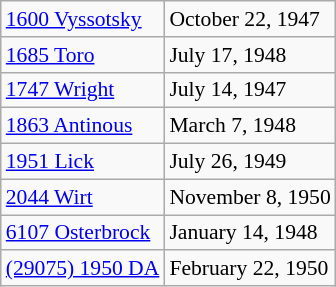<table class="wikitable floatright" style="font-size: 0.9em;">
<tr>
<td><a href='#'>1600 Vyssotsky</a></td>
<td>October 22, 1947</td>
</tr>
<tr>
<td><a href='#'>1685 Toro</a></td>
<td>July 17, 1948</td>
</tr>
<tr>
<td><a href='#'>1747 Wright</a></td>
<td>July 14, 1947</td>
</tr>
<tr>
<td><a href='#'>1863 Antinous</a></td>
<td>March 7, 1948</td>
</tr>
<tr>
<td><a href='#'>1951 Lick</a></td>
<td>July 26, 1949</td>
</tr>
<tr>
<td><a href='#'>2044 Wirt</a></td>
<td>November 8, 1950</td>
</tr>
<tr>
<td><a href='#'>6107 Osterbrock</a></td>
<td>January 14, 1948</td>
</tr>
<tr>
<td><a href='#'>(29075) 1950 DA</a></td>
<td>February 22, 1950</td>
</tr>
</table>
